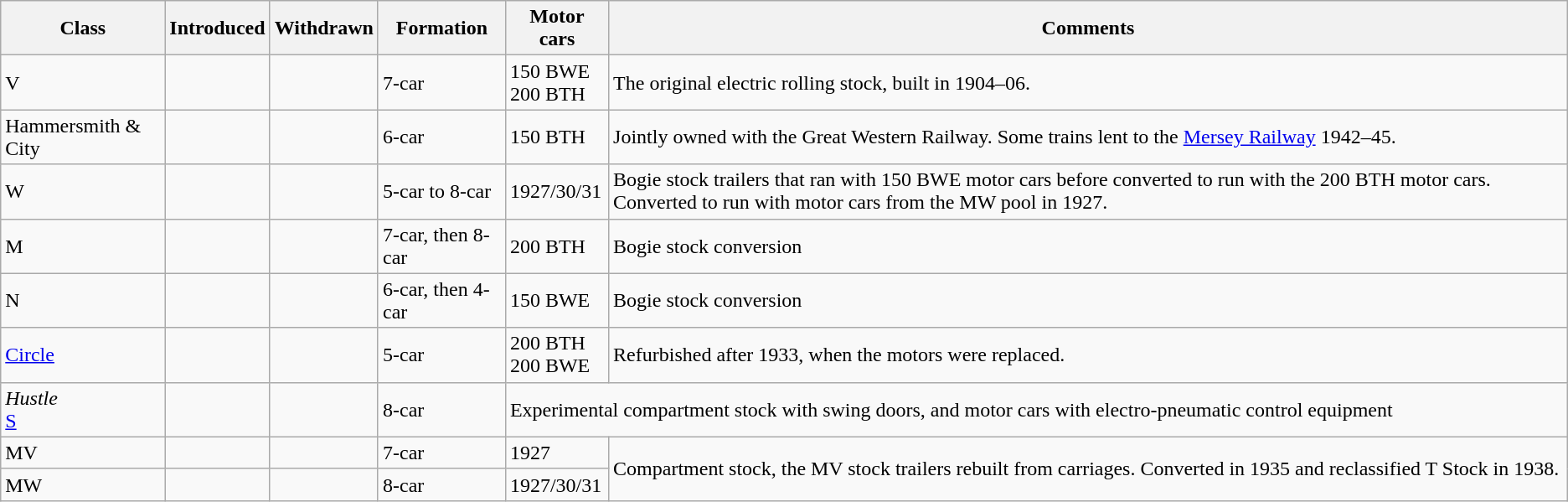<table class="wikitable sortable">
<tr>
<th>Class</th>
<th>Introduced</th>
<th>Withdrawn</th>
<th>Formation</th>
<th>Motor cars</th>
<th>Comments</th>
</tr>
<tr>
<td>V</td>
<td></td>
<td></td>
<td>7-car</td>
<td>150 BWE<br>200 BTH</td>
<td>The original electric rolling stock, built in 1904–06.</td>
</tr>
<tr>
<td>Hammersmith & City</td>
<td></td>
<td></td>
<td>6-car</td>
<td>150 BTH</td>
<td>Jointly owned with the Great Western Railway. Some trains lent to the <a href='#'>Mersey Railway</a> 1942–45.</td>
</tr>
<tr>
<td>W</td>
<td></td>
<td></td>
<td>5-car to 8-car</td>
<td>1927/30/31</td>
<td>Bogie stock trailers that ran with 150 BWE motor cars before converted to run with the 200 BTH motor cars. Converted to run with motor cars from the MW pool in 1927.</td>
</tr>
<tr>
<td>M</td>
<td></td>
<td></td>
<td>7-car, then 8-car</td>
<td>200 BTH</td>
<td>Bogie stock conversion</td>
</tr>
<tr>
<td>N</td>
<td></td>
<td></td>
<td>6-car, then 4-car</td>
<td>150 BWE</td>
<td>Bogie stock conversion</td>
</tr>
<tr>
<td><a href='#'>Circle</a></td>
<td></td>
<td></td>
<td>5-car</td>
<td>200 BTH<br>200 BWE</td>
<td>Refurbished after 1933, when the motors were replaced.</td>
</tr>
<tr>
<td><em>Hustle</em><br><a href='#'>S</a></td>
<td></td>
<td></td>
<td>8-car</td>
<td colspan=2>Experimental compartment stock with swing doors, and motor cars with electro-pneumatic control equipment</td>
</tr>
<tr>
<td>MV</td>
<td></td>
<td></td>
<td>7-car</td>
<td>1927</td>
<td rowspan=2>Compartment stock, the MV stock trailers rebuilt from carriages. Converted in 1935 and reclassified T Stock in 1938.</td>
</tr>
<tr>
<td>MW</td>
<td></td>
<td></td>
<td>8-car</td>
<td>1927/30/31</td>
</tr>
</table>
